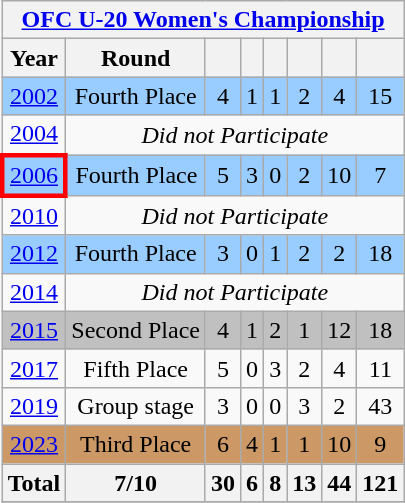<table class="wikitable" style="text-align: center;">
<tr>
<th colspan=10><a href='#'>OFC U-20 Women's Championship</a></th>
</tr>
<tr>
<th>Year</th>
<th>Round</th>
<th></th>
<th></th>
<th></th>
<th></th>
<th></th>
<th></th>
</tr>
<tr style="background:#9acdff;">
<td> <a href='#'>2002</a></td>
<td>Fourth Place</td>
<td>4</td>
<td>1</td>
<td>1</td>
<td>2</td>
<td>4</td>
<td>15</td>
</tr>
<tr>
<td> <a href='#'>2004</a></td>
<td colspan=8><em>Did not Participate</em></td>
</tr>
<tr style="background:#9acdff;">
<td style="border: 3px solid red"> <a href='#'>2006</a></td>
<td>Fourth Place</td>
<td>5</td>
<td>3</td>
<td>0</td>
<td>2</td>
<td>10</td>
<td>7</td>
</tr>
<tr>
<td> <a href='#'>2010</a></td>
<td colspan=8><em>Did not Participate</em></td>
</tr>
<tr style="background:#9acdff;">
<td> <a href='#'>2012</a></td>
<td>Fourth Place</td>
<td>3</td>
<td>0</td>
<td>1</td>
<td>2</td>
<td>2</td>
<td>18</td>
</tr>
<tr>
<td> <a href='#'>2014</a></td>
<td colspan=8><em>Did not Participate</em></td>
</tr>
<tr bgcolor=Silver>
<td> <a href='#'>2015</a></td>
<td>Second Place</td>
<td>4</td>
<td>1</td>
<td>2</td>
<td>1</td>
<td>12</td>
<td>18</td>
</tr>
<tr>
<td> <a href='#'>2017</a></td>
<td>Fifth Place</td>
<td>5</td>
<td>0</td>
<td>3</td>
<td>2</td>
<td>4</td>
<td>11</td>
</tr>
<tr>
<td> <a href='#'>2019</a></td>
<td>Group stage</td>
<td>3</td>
<td>0</td>
<td>0</td>
<td>3</td>
<td>2</td>
<td>43</td>
</tr>
<tr bgcolor=cc9966>
<td> <a href='#'>2023</a></td>
<td>Third Place</td>
<td>6</td>
<td>4</td>
<td>1</td>
<td>1</td>
<td>10</td>
<td>9</td>
</tr>
<tr>
<th><strong>Total</strong></th>
<th><strong>7/10</strong></th>
<th><strong>30</strong></th>
<th><strong>6</strong></th>
<th><strong>8</strong></th>
<th><strong>13</strong></th>
<th><strong>44</strong></th>
<th><strong>121</strong></th>
</tr>
<tr>
</tr>
</table>
